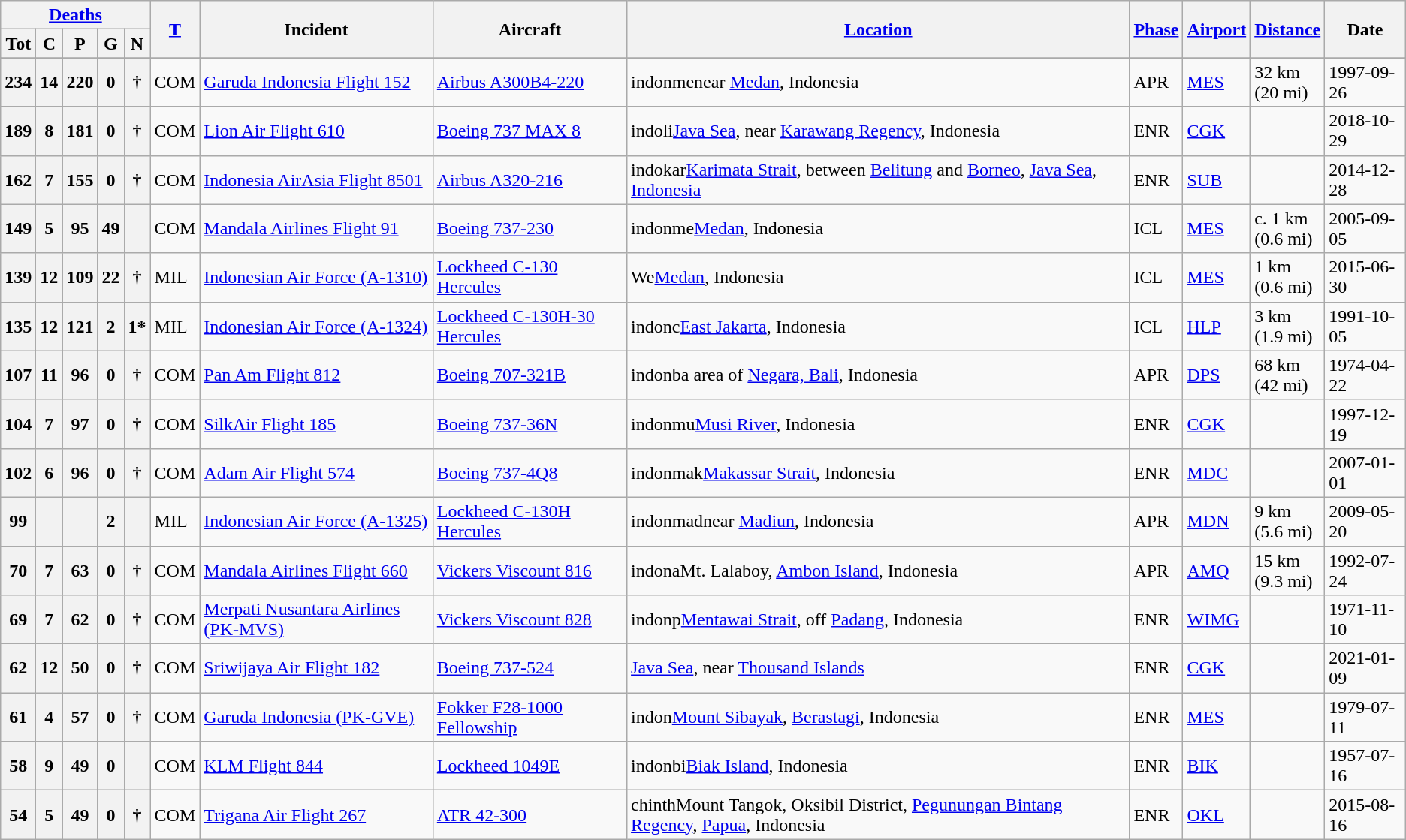<table class="wikitable sortable">
<tr>
<th colspan=5><a href='#'>Deaths</a></th>
<th rowspan=2><a href='#'>T</a></th>
<th rowspan=2>Incident</th>
<th rowspan=2>Aircraft</th>
<th rowspan=2><a href='#'>Location</a></th>
<th rowspan=2><a href='#'>Phase</a></th>
<th rowspan=2><a href='#'>Airport</a></th>
<th rowspan=2 class="unsortable"><a href='#'>Distance</a></th>
<th data-sort-type="isoDate" rowspan=2>Date</th>
</tr>
<tr>
<th data-sort-type="number"><abbr>Tot</abbr></th>
<th><abbr>C</abbr></th>
<th><abbr>P</abbr></th>
<th data-sort-type="number"><abbr>G</abbr></th>
<th><abbr>N</abbr></th>
</tr>
<tr>
</tr>
<tr>
</tr>
<tr>
</tr>
<tr>
</tr>
<tr>
<th scope="row">234</th>
<th>14</th>
<th>220</th>
<th>0</th>
<th>†</th>
<td>COM</td>
<td><a href='#'>Garuda Indonesia Flight 152</a></td>
<td><a href='#'>Airbus A300B4-220</a></td>
<td><span>indonme</span>near <a href='#'>Medan</a>, Indonesia</td>
<td>APR<br></td>
<td><a href='#'>MES</a></td>
<td>32 km<br>(20 mi)</td>
<td>1997-09-26</td>
</tr>
<tr>
<th scope="row">189</th>
<th>8</th>
<th>181</th>
<th>0</th>
<th>†</th>
<td>COM</td>
<td><a href='#'>Lion Air Flight 610</a></td>
<td><a href='#'>Boeing 737 MAX 8</a></td>
<td><span>indoli</span><a href='#'>Java Sea</a>, near <a href='#'>Karawang Regency</a>, Indonesia</td>
<td>ENR<br></td>
<td><a href='#'>CGK</a></td>
<td></td>
<td>2018-10-29</td>
</tr>
<tr>
<th scope="row">162</th>
<th>7</th>
<th>155</th>
<th>0</th>
<th>†</th>
<td>COM</td>
<td><a href='#'>Indonesia AirAsia Flight 8501</a></td>
<td><a href='#'>Airbus A320-216</a></td>
<td><span>indokar</span><a href='#'>Karimata Strait</a>, between <a href='#'>Belitung</a> and <a href='#'>Borneo</a>, <a href='#'>Java Sea</a>, <a href='#'>Indonesia</a></td>
<td>ENR<br></td>
<td><a href='#'>SUB</a></td>
<td></td>
<td>2014-12-28</td>
</tr>
<tr>
<th scope="row">149</th>
<th>5</th>
<th>95</th>
<th>49</th>
<th></th>
<td>COM</td>
<td><a href='#'>Mandala Airlines Flight 91</a></td>
<td><a href='#'>Boeing 737-230</a></td>
<td><span>indonme</span><a href='#'>Medan</a>, Indonesia</td>
<td>ICL<br></td>
<td><a href='#'>MES</a></td>
<td>c. 1 km<br>(0.6 mi)</td>
<td>2005-09-05</td>
</tr>
<tr>
<th scope="row">139</th>
<th>12</th>
<th>109</th>
<th>22</th>
<th>†</th>
<td>MIL</td>
<td><a href='#'>Indonesian Air Force (A-1310)</a></td>
<td><a href='#'>Lockheed C-130 Hercules</a></td>
<td><span>We</span><a href='#'>Medan</a>, Indonesia</td>
<td>ICL<br></td>
<td><a href='#'>MES</a></td>
<td>1 km<br>(0.6 mi)</td>
<td>2015-06-30</td>
</tr>
<tr>
<th scope="row">135</th>
<th>12</th>
<th>121</th>
<th>2</th>
<th>1*</th>
<td>MIL</td>
<td><a href='#'>Indonesian Air Force (A-1324)</a></td>
<td><a href='#'>Lockheed C-130H-30 Hercules</a></td>
<td><span>indonc</span><a href='#'>East Jakarta</a>, Indonesia</td>
<td>ICL<br></td>
<td><a href='#'>HLP</a></td>
<td>3 km<br>(1.9 mi)</td>
<td>1991-10-05</td>
</tr>
<tr>
<th scope="row">107</th>
<th>11</th>
<th>96</th>
<th>0</th>
<th>†</th>
<td>COM</td>
<td><a href='#'>Pan Am Flight 812</a></td>
<td><a href='#'>Boeing 707-321B</a></td>
<td><span>indonba</span> area of <a href='#'>Negara, Bali</a>, Indonesia</td>
<td>APR<br></td>
<td><a href='#'>DPS</a></td>
<td>68 km<br>(42 mi)</td>
<td>1974-04-22</td>
</tr>
<tr>
<th scope="row">104</th>
<th>7</th>
<th>97</th>
<th>0</th>
<th>†</th>
<td>COM</td>
<td><a href='#'>SilkAir Flight 185</a></td>
<td><a href='#'>Boeing 737-36N</a></td>
<td><span>indonmu</span><a href='#'>Musi River</a>, Indonesia</td>
<td>ENR<br></td>
<td><a href='#'>CGK</a></td>
<td></td>
<td>1997-12-19</td>
</tr>
<tr>
<th scope="row">102</th>
<th>6</th>
<th>96</th>
<th>0</th>
<th>†</th>
<td>COM</td>
<td><a href='#'>Adam Air Flight 574</a></td>
<td><a href='#'>Boeing 737-4Q8</a></td>
<td><span>indonmak</span><a href='#'>Makassar Strait</a>, Indonesia</td>
<td>ENR<br></td>
<td><a href='#'>MDC</a></td>
<td></td>
<td>2007-01-01</td>
</tr>
<tr>
<th scope="row">99</th>
<th></th>
<th></th>
<th>2</th>
<th></th>
<td>MIL</td>
<td><a href='#'>Indonesian Air Force (A-1325)</a></td>
<td><a href='#'>Lockheed C-130H Hercules</a></td>
<td><span>indonmad</span>near <a href='#'>Madiun</a>, Indonesia</td>
<td>APR<br></td>
<td><a href='#'>MDN</a></td>
<td>9 km<br>(5.6 mi)</td>
<td>2009-05-20</td>
</tr>
<tr>
<th scope="row">70</th>
<th>7</th>
<th>63</th>
<th>0</th>
<th>†</th>
<td>COM</td>
<td><a href='#'>Mandala Airlines Flight 660</a></td>
<td><a href='#'>Vickers Viscount 816</a></td>
<td><span>indona</span>Mt. Lalaboy, <a href='#'>Ambon Island</a>, Indonesia</td>
<td>APR<br></td>
<td><a href='#'>AMQ</a></td>
<td>15 km<br>(9.3 mi)</td>
<td>1992-07-24</td>
</tr>
<tr>
<th scope="row">69</th>
<th>7</th>
<th>62</th>
<th>0</th>
<th>†</th>
<td>COM</td>
<td><a href='#'>Merpati Nusantara Airlines (PK-MVS)</a></td>
<td><a href='#'>Vickers Viscount 828</a></td>
<td><span>indonp</span><a href='#'>Mentawai Strait</a>, off <a href='#'>Padang</a>, Indonesia</td>
<td>ENR<br></td>
<td><a href='#'>WIMG</a></td>
<td></td>
<td>1971-11-10</td>
</tr>
<tr>
<th scope="row">62</th>
<th>12</th>
<th>50</th>
<th>0</th>
<th>†</th>
<td>COM</td>
<td><a href='#'>Sriwijaya Air Flight 182</a></td>
<td><a href='#'>Boeing 737-524</a></td>
<td><a href='#'>Java Sea</a>, near <a href='#'>Thousand Islands</a></td>
<td>ENR</td>
<td><a href='#'>CGK</a></td>
<td></td>
<td>2021-01-09</td>
</tr>
<tr>
<th scope="row">61</th>
<th>4</th>
<th>57</th>
<th>0</th>
<th>†</th>
<td>COM</td>
<td><a href='#'>Garuda Indonesia (PK-GVE)</a></td>
<td><a href='#'>Fokker F28-1000 Fellowship</a></td>
<td><span>indon</span><a href='#'>Mount Sibayak</a>, <a href='#'>Berastagi</a>, Indonesia</td>
<td>ENR<br></td>
<td><a href='#'>MES</a></td>
<td></td>
<td>1979-07-11</td>
</tr>
<tr>
<th scope="row">58</th>
<th>9</th>
<th>49</th>
<th>0</th>
<th></th>
<td>COM</td>
<td><a href='#'>KLM Flight 844</a></td>
<td><a href='#'>Lockheed 1049E</a></td>
<td><span>indonbi</span><a href='#'>Biak Island</a>, Indonesia</td>
<td>ENR<br></td>
<td><a href='#'>BIK</a></td>
<td></td>
<td>1957-07-16</td>
</tr>
<tr>
<th scope="row">54</th>
<th>5</th>
<th>49</th>
<th>0</th>
<th>†</th>
<td>COM</td>
<td><a href='#'>Trigana Air Flight 267</a></td>
<td><a href='#'>ATR 42-300</a></td>
<td><span>chinth</span>Mount Tangok, Oksibil District, <a href='#'>Pegunungan Bintang Regency</a>, <a href='#'>Papua</a>, Indonesia</td>
<td>ENR<br></td>
<td><a href='#'>OKL</a></td>
<td></td>
<td>2015-08-16</td>
</tr>
</table>
